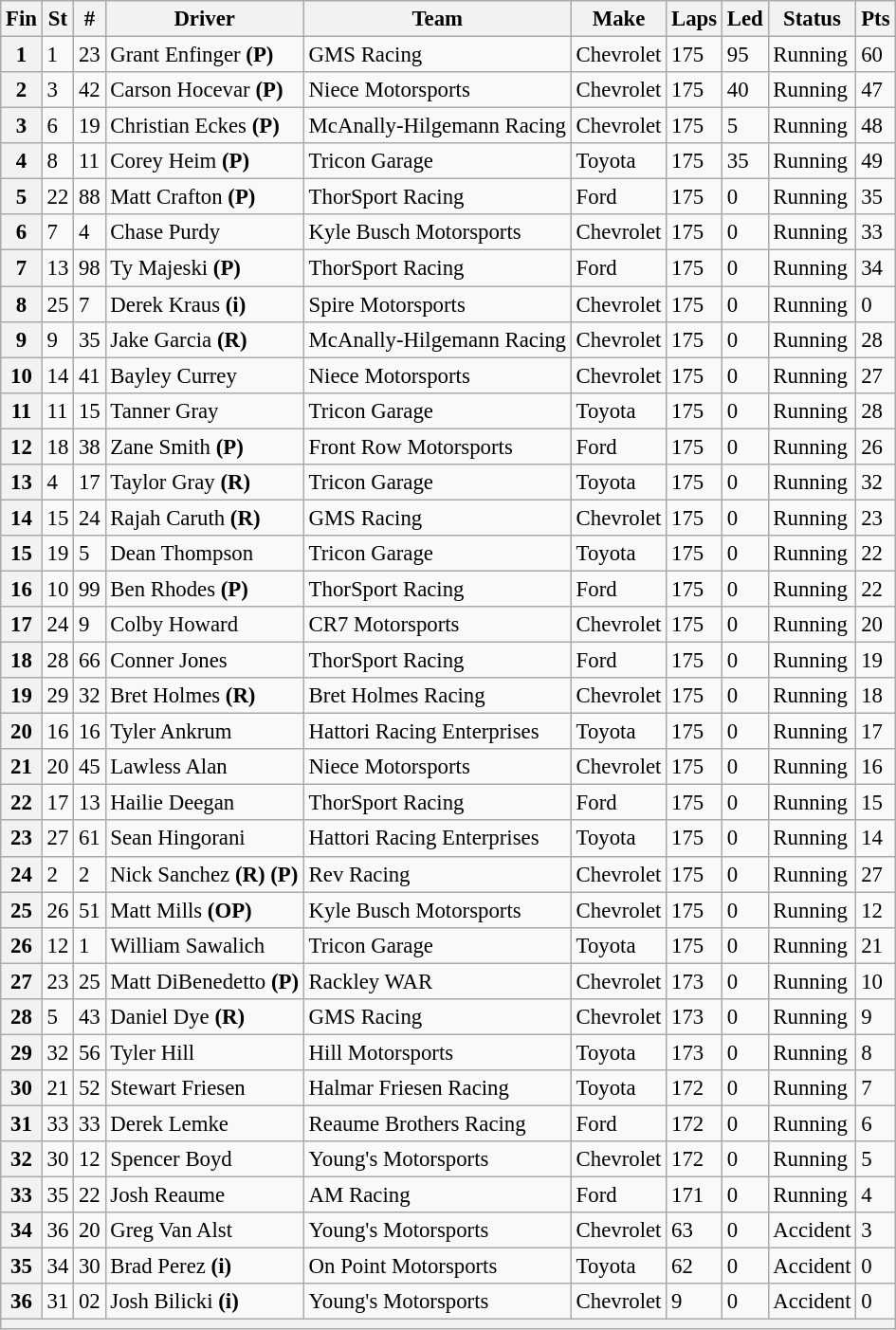<table class="wikitable" style="font-size:95%">
<tr>
<th>Fin</th>
<th>St</th>
<th>#</th>
<th>Driver</th>
<th>Team</th>
<th>Make</th>
<th>Laps</th>
<th>Led</th>
<th>Status</th>
<th>Pts</th>
</tr>
<tr>
<th>1</th>
<td>1</td>
<td>23</td>
<td>Grant Enfinger <strong>(P)</strong></td>
<td>GMS Racing</td>
<td>Chevrolet</td>
<td>175</td>
<td>95</td>
<td>Running</td>
<td>60</td>
</tr>
<tr>
<th>2</th>
<td>3</td>
<td>42</td>
<td>Carson Hocevar <strong>(P)</strong></td>
<td>Niece Motorsports</td>
<td>Chevrolet</td>
<td>175</td>
<td>40</td>
<td>Running</td>
<td>47</td>
</tr>
<tr>
<th>3</th>
<td>6</td>
<td>19</td>
<td>Christian Eckes <strong>(P)</strong></td>
<td>McAnally-Hilgemann Racing</td>
<td>Chevrolet</td>
<td>175</td>
<td>5</td>
<td>Running</td>
<td>48</td>
</tr>
<tr>
<th>4</th>
<td>8</td>
<td>11</td>
<td>Corey Heim <strong>(P)</strong></td>
<td>Tricon Garage</td>
<td>Toyota</td>
<td>175</td>
<td>35</td>
<td>Running</td>
<td>49</td>
</tr>
<tr>
<th>5</th>
<td>22</td>
<td>88</td>
<td>Matt Crafton <strong>(P)</strong></td>
<td>ThorSport Racing</td>
<td>Ford</td>
<td>175</td>
<td>0</td>
<td>Running</td>
<td>35</td>
</tr>
<tr>
<th>6</th>
<td>7</td>
<td>4</td>
<td>Chase Purdy</td>
<td>Kyle Busch Motorsports</td>
<td>Chevrolet</td>
<td>175</td>
<td>0</td>
<td>Running</td>
<td>33</td>
</tr>
<tr>
<th>7</th>
<td>13</td>
<td>98</td>
<td>Ty Majeski <strong>(P)</strong></td>
<td>ThorSport Racing</td>
<td>Ford</td>
<td>175</td>
<td>0</td>
<td>Running</td>
<td>34</td>
</tr>
<tr>
<th>8</th>
<td>25</td>
<td>7</td>
<td>Derek Kraus <strong>(i)</strong></td>
<td>Spire Motorsports</td>
<td>Chevrolet</td>
<td>175</td>
<td>0</td>
<td>Running</td>
<td>0</td>
</tr>
<tr>
<th>9</th>
<td>9</td>
<td>35</td>
<td>Jake Garcia <strong>(R)</strong></td>
<td>McAnally-Hilgemann Racing</td>
<td>Chevrolet</td>
<td>175</td>
<td>0</td>
<td>Running</td>
<td>28</td>
</tr>
<tr>
<th>10</th>
<td>14</td>
<td>41</td>
<td>Bayley Currey</td>
<td>Niece Motorsports</td>
<td>Chevrolet</td>
<td>175</td>
<td>0</td>
<td>Running</td>
<td>27</td>
</tr>
<tr>
<th>11</th>
<td>11</td>
<td>15</td>
<td>Tanner Gray</td>
<td>Tricon Garage</td>
<td>Toyota</td>
<td>175</td>
<td>0</td>
<td>Running</td>
<td>28</td>
</tr>
<tr>
<th>12</th>
<td>18</td>
<td>38</td>
<td>Zane Smith <strong>(P)</strong></td>
<td>Front Row Motorsports</td>
<td>Ford</td>
<td>175</td>
<td>0</td>
<td>Running</td>
<td>26</td>
</tr>
<tr>
<th>13</th>
<td>4</td>
<td>17</td>
<td>Taylor Gray <strong>(R)</strong></td>
<td>Tricon Garage</td>
<td>Toyota</td>
<td>175</td>
<td>0</td>
<td>Running</td>
<td>32</td>
</tr>
<tr>
<th>14</th>
<td>15</td>
<td>24</td>
<td>Rajah Caruth <strong>(R)</strong></td>
<td>GMS Racing</td>
<td>Chevrolet</td>
<td>175</td>
<td>0</td>
<td>Running</td>
<td>23</td>
</tr>
<tr>
<th>15</th>
<td>19</td>
<td>5</td>
<td>Dean Thompson</td>
<td>Tricon Garage</td>
<td>Toyota</td>
<td>175</td>
<td>0</td>
<td>Running</td>
<td>22</td>
</tr>
<tr>
<th>16</th>
<td>10</td>
<td>99</td>
<td>Ben Rhodes <strong>(P)</strong></td>
<td>ThorSport Racing</td>
<td>Ford</td>
<td>175</td>
<td>0</td>
<td>Running</td>
<td>22</td>
</tr>
<tr>
<th>17</th>
<td>24</td>
<td>9</td>
<td>Colby Howard</td>
<td>CR7 Motorsports</td>
<td>Chevrolet</td>
<td>175</td>
<td>0</td>
<td>Running</td>
<td>20</td>
</tr>
<tr>
<th>18</th>
<td>28</td>
<td>66</td>
<td>Conner Jones</td>
<td>ThorSport Racing</td>
<td>Ford</td>
<td>175</td>
<td>0</td>
<td>Running</td>
<td>19</td>
</tr>
<tr>
<th>19</th>
<td>29</td>
<td>32</td>
<td>Bret Holmes <strong>(R)</strong></td>
<td>Bret Holmes Racing</td>
<td>Chevrolet</td>
<td>175</td>
<td>0</td>
<td>Running</td>
<td>18</td>
</tr>
<tr>
<th>20</th>
<td>16</td>
<td>16</td>
<td>Tyler Ankrum</td>
<td>Hattori Racing Enterprises</td>
<td>Toyota</td>
<td>175</td>
<td>0</td>
<td>Running</td>
<td>17</td>
</tr>
<tr>
<th>21</th>
<td>20</td>
<td>45</td>
<td>Lawless Alan</td>
<td>Niece Motorsports</td>
<td>Chevrolet</td>
<td>175</td>
<td>0</td>
<td>Running</td>
<td>16</td>
</tr>
<tr>
<th>22</th>
<td>17</td>
<td>13</td>
<td>Hailie Deegan</td>
<td>ThorSport Racing</td>
<td>Ford</td>
<td>175</td>
<td>0</td>
<td>Running</td>
<td>15</td>
</tr>
<tr>
<th>23</th>
<td>27</td>
<td>61</td>
<td>Sean Hingorani</td>
<td>Hattori Racing Enterprises</td>
<td>Toyota</td>
<td>175</td>
<td>0</td>
<td>Running</td>
<td>14</td>
</tr>
<tr>
<th>24</th>
<td>2</td>
<td>2</td>
<td>Nick Sanchez <strong>(R) (P)</strong></td>
<td>Rev Racing</td>
<td>Chevrolet</td>
<td>175</td>
<td>0</td>
<td>Running</td>
<td>27</td>
</tr>
<tr>
<th>25</th>
<td>26</td>
<td>51</td>
<td>Matt Mills <strong>(OP)</strong></td>
<td>Kyle Busch Motorsports</td>
<td>Chevrolet</td>
<td>175</td>
<td>0</td>
<td>Running</td>
<td>12</td>
</tr>
<tr>
<th>26</th>
<td>12</td>
<td>1</td>
<td>William Sawalich</td>
<td>Tricon Garage</td>
<td>Toyota</td>
<td>175</td>
<td>0</td>
<td>Running</td>
<td>21</td>
</tr>
<tr>
<th>27</th>
<td>23</td>
<td>25</td>
<td>Matt DiBenedetto <strong>(P)</strong></td>
<td>Rackley WAR</td>
<td>Chevrolet</td>
<td>173</td>
<td>0</td>
<td>Running</td>
<td>10</td>
</tr>
<tr>
<th>28</th>
<td>5</td>
<td>43</td>
<td>Daniel Dye <strong>(R)</strong></td>
<td>GMS Racing</td>
<td>Chevrolet</td>
<td>173</td>
<td>0</td>
<td>Running</td>
<td>9</td>
</tr>
<tr>
<th>29</th>
<td>32</td>
<td>56</td>
<td>Tyler Hill</td>
<td>Hill Motorsports</td>
<td>Toyota</td>
<td>173</td>
<td>0</td>
<td>Running</td>
<td>8</td>
</tr>
<tr>
<th>30</th>
<td>21</td>
<td>52</td>
<td>Stewart Friesen</td>
<td>Halmar Friesen Racing</td>
<td>Toyota</td>
<td>172</td>
<td>0</td>
<td>Running</td>
<td>7</td>
</tr>
<tr>
<th>31</th>
<td>33</td>
<td>33</td>
<td>Derek Lemke</td>
<td>Reaume Brothers Racing</td>
<td>Ford</td>
<td>172</td>
<td>0</td>
<td>Running</td>
<td>6</td>
</tr>
<tr>
<th>32</th>
<td>30</td>
<td>12</td>
<td>Spencer Boyd</td>
<td>Young's Motorsports</td>
<td>Chevrolet</td>
<td>172</td>
<td>0</td>
<td>Running</td>
<td>5</td>
</tr>
<tr>
<th>33</th>
<td>35</td>
<td>22</td>
<td>Josh Reaume</td>
<td>AM Racing</td>
<td>Ford</td>
<td>171</td>
<td>0</td>
<td>Running</td>
<td>4</td>
</tr>
<tr>
<th>34</th>
<td>36</td>
<td>20</td>
<td>Greg Van Alst</td>
<td>Young's Motorsports</td>
<td>Chevrolet</td>
<td>63</td>
<td>0</td>
<td>Accident</td>
<td>3</td>
</tr>
<tr>
<th>35</th>
<td>34</td>
<td>30</td>
<td>Brad Perez <strong>(i)</strong></td>
<td>On Point Motorsports</td>
<td>Toyota</td>
<td>62</td>
<td>0</td>
<td>Accident</td>
<td>0</td>
</tr>
<tr>
<th>36</th>
<td>31</td>
<td>02</td>
<td>Josh Bilicki <strong>(i)</strong></td>
<td>Young's Motorsports</td>
<td>Chevrolet</td>
<td>9</td>
<td>0</td>
<td>Accident</td>
<td>0</td>
</tr>
<tr>
<th colspan="10"></th>
</tr>
</table>
